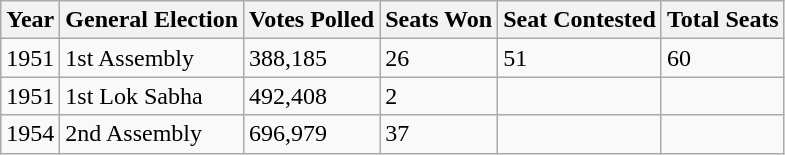<table class="wikitable">
<tr>
<th>Year</th>
<th>General Election</th>
<th>Votes Polled</th>
<th>Seats Won</th>
<th>Seat Contested</th>
<th>Total Seats</th>
</tr>
<tr>
<td>1951</td>
<td>1st Assembly</td>
<td>388,185</td>
<td>26</td>
<td>51</td>
<td>60</td>
</tr>
<tr>
<td>1951</td>
<td>1st Lok Sabha</td>
<td>492,408</td>
<td>2</td>
<td></td>
<td></td>
</tr>
<tr>
<td>1954</td>
<td>2nd Assembly</td>
<td>696,979</td>
<td>37</td>
<td></td>
<td></td>
</tr>
</table>
